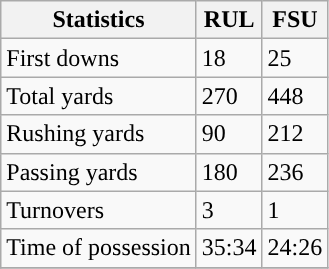<table class="wikitable">
<tr>
<th>Statistics</th>
<th>RUL</th>
<th>FSU</th>
</tr>
<tr>
<td>First downs</td>
<td>18</td>
<td>25</td>
</tr>
<tr>
<td>Total yards</td>
<td>270</td>
<td>448</td>
</tr>
<tr>
<td>Rushing yards</td>
<td>90</td>
<td>212</td>
</tr>
<tr>
<td>Passing yards</td>
<td>180</td>
<td>236</td>
</tr>
<tr>
<td>Turnovers</td>
<td>3</td>
<td>1</td>
</tr>
<tr>
<td>Time of possession</td>
<td>35:34</td>
<td>24:26</td>
</tr>
<tr>
</tr>
</table>
